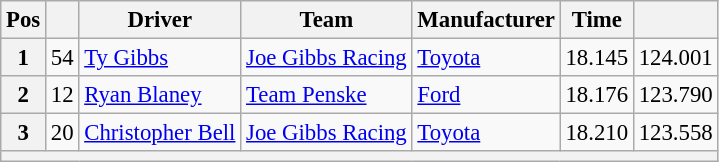<table class="wikitable" style="font-size:95%">
<tr>
<th>Pos</th>
<th></th>
<th>Driver</th>
<th>Team</th>
<th>Manufacturer</th>
<th>Time</th>
<th></th>
</tr>
<tr>
<th>1</th>
<td>54</td>
<td><a href='#'>Ty Gibbs</a></td>
<td><a href='#'>Joe Gibbs Racing</a></td>
<td><a href='#'>Toyota</a></td>
<td>18.145</td>
<td>124.001</td>
</tr>
<tr>
<th>2</th>
<td>12</td>
<td><a href='#'>Ryan Blaney</a></td>
<td><a href='#'>Team Penske</a></td>
<td><a href='#'>Ford</a></td>
<td>18.176</td>
<td>123.790</td>
</tr>
<tr>
<th>3</th>
<td>20</td>
<td><a href='#'>Christopher Bell</a></td>
<td><a href='#'>Joe Gibbs Racing</a></td>
<td><a href='#'>Toyota</a></td>
<td>18.210</td>
<td>123.558</td>
</tr>
<tr>
<th colspan="7"></th>
</tr>
</table>
